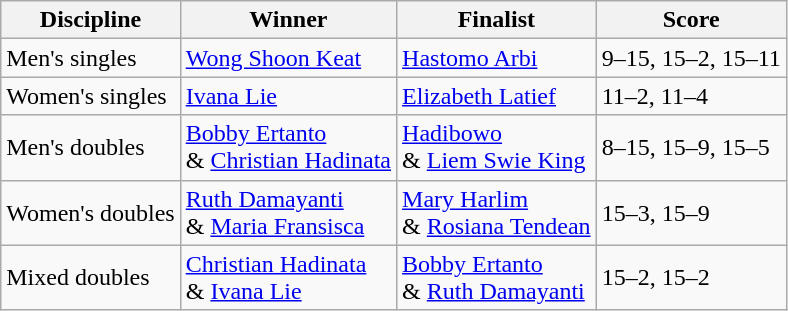<table class=wikitable>
<tr>
<th>Discipline</th>
<th>Winner</th>
<th>Finalist</th>
<th>Score</th>
</tr>
<tr>
<td>Men's singles</td>
<td> <a href='#'>Wong Shoon Keat</a></td>
<td> <a href='#'>Hastomo Arbi</a></td>
<td>9–15, 15–2, 15–11</td>
</tr>
<tr>
<td>Women's singles</td>
<td> <a href='#'>Ivana Lie</a></td>
<td> <a href='#'>Elizabeth Latief</a></td>
<td>11–2, 11–4</td>
</tr>
<tr>
<td>Men's doubles</td>
<td> <a href='#'>Bobby Ertanto</a><br> & <a href='#'>Christian Hadinata</a></td>
<td> <a href='#'>Hadibowo</a><br> & <a href='#'>Liem Swie King</a></td>
<td>8–15, 15–9, 15–5</td>
</tr>
<tr>
<td>Women's doubles</td>
<td> <a href='#'>Ruth Damayanti</a><br> & <a href='#'>Maria Fransisca</a></td>
<td> <a href='#'>Mary Harlim</a><br> & <a href='#'>Rosiana Tendean</a></td>
<td>15–3, 15–9</td>
</tr>
<tr>
<td>Mixed doubles</td>
<td> <a href='#'>Christian Hadinata</a><br> & <a href='#'>Ivana Lie</a></td>
<td> <a href='#'>Bobby Ertanto</a><br> & <a href='#'>Ruth Damayanti</a></td>
<td>15–2, 15–2</td>
</tr>
</table>
